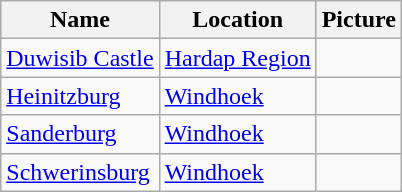<table class="wikitable">
<tr>
<th>Name</th>
<th>Location</th>
<th>Picture</th>
</tr>
<tr>
<td><a href='#'>Duwisib Castle</a></td>
<td><a href='#'>Hardap Region</a></td>
<td align="center"></td>
</tr>
<tr>
<td><a href='#'>Heinitzburg</a></td>
<td><a href='#'>Windhoek</a></td>
<td align="center"></td>
</tr>
<tr>
<td><a href='#'>Sanderburg</a></td>
<td><a href='#'>Windhoek</a></td>
<td align="center"></td>
</tr>
<tr>
<td><a href='#'>Schwerinsburg</a></td>
<td><a href='#'>Windhoek</a></td>
<td align="center"></td>
</tr>
</table>
